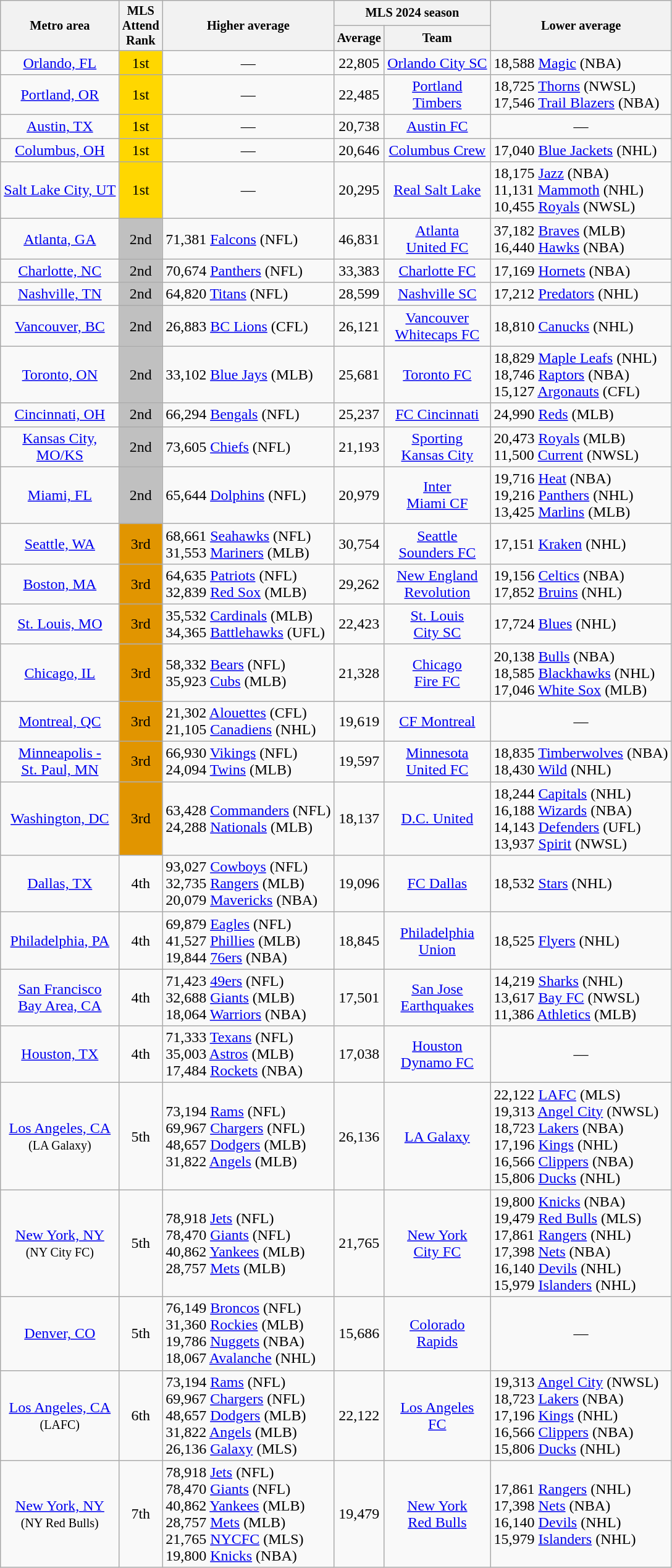<table class="wikitable sortable" style="text-align: center">
<tr>
<th rowspan="2" style="font-size:85%" class=unsortable>Metro area</th>
<th rowspan="2" style="font-size:85%">MLS<br>Attend<br>Rank</th>
<th rowspan="2" style="font-size:85%" class=unsortable>Higher average</th>
<th colspan="2" style="font-size:85%">MLS 2024 season</th>
<th rowspan="2" style="font-size:85%" class=unsortable>Lower average</th>
</tr>
<tr>
<th style="font-size:85%">Average</th>
<th style="font-size:85%" class=unsortable>Team</th>
</tr>
<tr>
<td><a href='#'>Orlando, FL</a></td>
<td bgcolor="gold">1st</td>
<td>—</td>
<td>22,805</td>
<td><a href='#'>Orlando City SC</a></td>
<td align="left">18,588 <a href='#'>Magic</a> (NBA)</td>
</tr>
<tr>
<td><a href='#'>Portland, OR</a></td>
<td bgcolor="gold">1st</td>
<td>—</td>
<td>22,485</td>
<td><a href='#'>Portland<br>Timbers</a></td>
<td align="left">18,725 <a href='#'>Thorns</a> (NWSL)<br>17,546 <a href='#'>Trail Blazers</a> (NBA)</td>
</tr>
<tr>
<td><a href='#'>Austin, TX</a></td>
<td bgcolor="gold">1st</td>
<td>—</td>
<td>20,738</td>
<td><a href='#'>Austin FC</a></td>
<td>—</td>
</tr>
<tr>
<td><a href='#'>Columbus, OH</a></td>
<td bgcolor="gold">1st</td>
<td>—</td>
<td>20,646</td>
<td><a href='#'>Columbus Crew</a></td>
<td align="left">17,040 <a href='#'>Blue Jackets</a> (NHL)</td>
</tr>
<tr>
<td><a href='#'>Salt Lake City, UT</a></td>
<td bgcolor="gold">1st</td>
<td>—</td>
<td>20,295</td>
<td><a href='#'>Real Salt Lake</a></td>
<td align="left">18,175 <a href='#'>Jazz</a> (NBA) <br>11,131 <a href='#'>Mammoth</a> (NHL)<br>10,455 <a href='#'>Royals</a> (NWSL)</td>
</tr>
<tr>
<td><a href='#'>Atlanta, GA</a></td>
<td bgcolor="silver">2nd</td>
<td align="left">71,381 <a href='#'>Falcons</a> (NFL)</td>
<td>46,831</td>
<td><a href='#'>Atlanta<br>United FC</a></td>
<td align="left">37,182 <a href='#'>Braves</a> (MLB)<br>16,440 <a href='#'>Hawks</a> (NBA)</td>
</tr>
<tr>
<td><a href='#'>Charlotte, NC</a></td>
<td bgcolor="silver">2nd</td>
<td align="left">70,674 <a href='#'>Panthers</a> (NFL)</td>
<td>33,383</td>
<td><a href='#'>Charlotte FC</a></td>
<td align="left">17,169 <a href='#'>Hornets</a> (NBA)</td>
</tr>
<tr>
<td><a href='#'>Nashville, TN</a></td>
<td bgcolor="silver">2nd</td>
<td align="left">64,820 <a href='#'>Titans</a> (NFL)</td>
<td>28,599</td>
<td><a href='#'>Nashville SC</a></td>
<td align="left">17,212 <a href='#'>Predators</a> (NHL)</td>
</tr>
<tr>
<td><a href='#'>Vancouver, BC</a></td>
<td bgcolor="silver">2nd</td>
<td align="left">26,883 <a href='#'>BC Lions</a> (CFL)</td>
<td>26,121</td>
<td><a href='#'>Vancouver<br>Whitecaps FC</a></td>
<td align="left">18,810 <a href='#'>Canucks</a> (NHL)</td>
</tr>
<tr>
<td><a href='#'>Toronto, ON</a></td>
<td bgcolor="silver">2nd</td>
<td align="left">33,102 <a href='#'>Blue Jays</a> (MLB)</td>
<td>25,681</td>
<td><a href='#'>Toronto FC</a></td>
<td align="left">18,829 <a href='#'>Maple Leafs</a> (NHL)<br>18,746 <a href='#'>Raptors</a> (NBA)<br>15,127 <a href='#'>Argonauts</a> (CFL)</td>
</tr>
<tr>
<td><a href='#'>Cincinnati, OH</a></td>
<td bgcolor="silver">2nd</td>
<td align="left">66,294 <a href='#'>Bengals</a> (NFL)</td>
<td>25,237</td>
<td><a href='#'>FC Cincinnati</a></td>
<td align="left">24,990 <a href='#'>Reds</a> (MLB)</td>
</tr>
<tr>
<td><a href='#'>Kansas City,<br>MO/KS</a></td>
<td bgcolor="silver">2nd</td>
<td align="left">73,605 <a href='#'>Chiefs</a> (NFL)</td>
<td>21,193</td>
<td><a href='#'>Sporting<br>Kansas City</a></td>
<td align="left">20,473 <a href='#'>Royals</a> (MLB)<br>11,500 <a href='#'>Current</a> (NWSL)</td>
</tr>
<tr>
<td><a href='#'> Miami, FL</a></td>
<td bgcolor="silver">2nd</td>
<td align="left">65,644 <a href='#'>Dolphins</a> (NFL)</td>
<td>20,979</td>
<td><a href='#'>Inter<br>Miami CF</a></td>
<td align="left">19,716 <a href='#'>Heat</a> (NBA)<br>19,216 <a href='#'>Panthers</a> (NHL)<br>13,425 <a href='#'>Marlins</a> (MLB)</td>
</tr>
<tr>
<td><a href='#'>Seattle, WA</a></td>
<td bgcolor=#E1A95F">3rd</td>
<td align="left">68,661 <a href='#'>Seahawks</a> (NFL)<br>31,553 <a href='#'>Mariners</a> (MLB)</td>
<td>30,754</td>
<td><a href='#'>Seattle<br>Sounders FC</a></td>
<td align="left">17,151 <a href='#'>Kraken</a> (NHL)</td>
</tr>
<tr>
<td><a href='#'>Boston, MA</a></td>
<td bgcolor=#E1A95F">3rd</td>
<td align="left">64,635 <a href='#'>Patriots</a> (NFL)<br>32,839 <a href='#'>Red Sox</a> (MLB)</td>
<td>29,262</td>
<td><a href='#'>New England<br>Revolution</a></td>
<td align="left">19,156 <a href='#'>Celtics</a> (NBA)<br>17,852 <a href='#'>Bruins</a> (NHL)</td>
</tr>
<tr>
<td><a href='#'> St. Louis, MO</a></td>
<td bgcolor=#E1A95F">3rd</td>
<td align="left">35,532 <a href='#'>Cardinals</a> (MLB)<br>34,365 <a href='#'>Battlehawks</a> (UFL)</td>
<td>22,423</td>
<td><a href='#'>St. Louis<br>City SC</a></td>
<td align="left">17,724 <a href='#'>Blues</a> (NHL)</td>
</tr>
<tr>
<td><a href='#'>Chicago, IL</a></td>
<td bgcolor=#E1A95F">3rd</td>
<td align="left">58,332 <a href='#'>Bears</a> (NFL)<br>35,923 <a href='#'>Cubs</a> (MLB)</td>
<td>21,328</td>
<td><a href='#'>Chicago<br>Fire FC</a></td>
<td align="left">20,138 <a href='#'>Bulls</a> (NBA)<br>18,585 <a href='#'>Blackhawks</a> (NHL)<br>17,046 <a href='#'>White Sox</a> (MLB)</td>
</tr>
<tr>
<td><a href='#'>Montreal, QC</a></td>
<td bgcolor=#E1A95F">3rd</td>
<td align="left">21,302 <a href='#'>Alouettes</a> (CFL)<br>21,105 <a href='#'>Canadiens</a> (NHL)</td>
<td>19,619</td>
<td><a href='#'>CF Montreal</a></td>
<td>—</td>
</tr>
<tr>
<td><a href='#'>Minneapolis -<br>St. Paul, MN</a></td>
<td bgcolor=#E1A95F">3rd</td>
<td align="left">66,930 <a href='#'>Vikings</a> (NFL)<br>24,094 <a href='#'>Twins</a> (MLB)</td>
<td>19,597</td>
<td><a href='#'>Minnesota<br>United FC</a></td>
<td align="left">18,835 <a href='#'>Timberwolves</a> (NBA) <br>18,430 <a href='#'>Wild</a> (NHL)</td>
</tr>
<tr>
<td><a href='#'>Washington, DC</a></td>
<td bgcolor=#E1A95F">3rd</td>
<td align="left">63,428 <a href='#'>Commanders</a> (NFL)<br>24,288 <a href='#'>Nationals</a> (MLB)</td>
<td>18,137</td>
<td><a href='#'>D.C. United</a></td>
<td align="left">18,244 <a href='#'>Capitals</a> (NHL)<br>16,188 <a href='#'>Wizards</a> (NBA)<br>14,143 <a href='#'>Defenders</a> (UFL)<br>13,937 <a href='#'>Spirit</a> (NWSL)</td>
</tr>
<tr>
<td><a href='#'>Dallas, TX</a></td>
<td>4th</td>
<td align="left">93,027 <a href='#'>Cowboys</a> (NFL)<br>32,735 <a href='#'>Rangers</a> (MLB)<br>20,079 <a href='#'>Mavericks</a> (NBA)</td>
<td>19,096</td>
<td><a href='#'>FC Dallas</a></td>
<td align="left">18,532 <a href='#'>Stars</a> (NHL)</td>
</tr>
<tr>
<td><a href='#'>Philadelphia, PA</a></td>
<td>4th</td>
<td align="left">69,879 <a href='#'>Eagles</a> (NFL)<br>41,527 <a href='#'>Phillies</a> (MLB)<br>19,844 <a href='#'>76ers</a> (NBA)</td>
<td>18,845</td>
<td><a href='#'>Philadelphia<br>Union</a></td>
<td align="left">18,525 <a href='#'>Flyers</a> (NHL)</td>
</tr>
<tr>
<td><a href='#'>San Francisco<br>Bay Area, CA</a></td>
<td>4th</td>
<td align="left">71,423 <a href='#'>49ers</a> (NFL)<br>32,688 <a href='#'>Giants</a> (MLB)<br>18,064 <a href='#'>Warriors</a> (NBA)</td>
<td>17,501</td>
<td><a href='#'>San Jose<br>Earthquakes</a></td>
<td align="left">14,219 <a href='#'>Sharks</a> (NHL)<br>13,617 <a href='#'>Bay FC</a> (NWSL)<br>11,386 <a href='#'>Athletics</a> (MLB)</td>
</tr>
<tr>
<td><a href='#'>Houston, TX</a></td>
<td>4th</td>
<td align="left">71,333 <a href='#'>Texans</a> (NFL)<br>35,003 <a href='#'>Astros</a> (MLB)<br>17,484 <a href='#'>Rockets</a> (NBA)</td>
<td>17,038</td>
<td><a href='#'>Houston<br>Dynamo FC</a></td>
<td>—</td>
</tr>
<tr>
<td><a href='#'>Los Angeles, CA</a><br><small>(LA Galaxy)</small></td>
<td>5th</td>
<td align="left">73,194 <a href='#'>Rams</a> (NFL)<br>69,967 <a href='#'>Chargers</a> (NFL)<br>48,657 <a href='#'>Dodgers</a> (MLB)<br>31,822 <a href='#'>Angels</a> (MLB)</td>
<td>26,136</td>
<td><a href='#'>LA Galaxy</a></td>
<td align="left">22,122 <a href='#'>LAFC</a> (MLS)<br>19,313 <a href='#'>Angel City</a> (NWSL)<br>18,723 <a href='#'>Lakers</a> (NBA)<br>17,196 <a href='#'>Kings</a> (NHL)<br>16,566 <a href='#'>Clippers</a> (NBA)<br>15,806 <a href='#'>Ducks</a> (NHL)</td>
</tr>
<tr>
<td><a href='#'>New York, NY</a><br><small>(NY City FC)</small></td>
<td>5th</td>
<td align="left">78,918 <a href='#'>Jets</a> (NFL)<br>78,470 <a href='#'>Giants</a> (NFL)<br>40,862 <a href='#'>Yankees</a> (MLB)<br>28,757 <a href='#'>Mets</a> (MLB)</td>
<td>21,765</td>
<td><a href='#'>New York<br>City FC</a></td>
<td align="left">19,800 <a href='#'>Knicks</a> (NBA)<br>19,479 <a href='#'>Red Bulls</a> (MLS)<br>17,861 <a href='#'>Rangers</a> (NHL)<br>17,398 <a href='#'>Nets</a> (NBA)<br>16,140 <a href='#'>Devils</a> (NHL)<br>15,979 <a href='#'>Islanders</a> (NHL)</td>
</tr>
<tr>
<td><a href='#'>Denver, CO</a></td>
<td>5th</td>
<td align="left">76,149 <a href='#'>Broncos</a> (NFL)<br>31,360 <a href='#'>Rockies</a> (MLB)<br>19,786 <a href='#'>Nuggets</a> (NBA)<br>18,067 <a href='#'>Avalanche</a> (NHL)</td>
<td>15,686</td>
<td><a href='#'>Colorado<br>Rapids</a></td>
<td>—</td>
</tr>
<tr>
<td><a href='#'>Los Angeles, CA</a><br><small>(LAFC)</small></td>
<td>6th</td>
<td align="left">73,194 <a href='#'>Rams</a> (NFL)<br>69,967 <a href='#'>Chargers</a> (NFL)<br>48,657 <a href='#'>Dodgers</a> (MLB)<br>31,822 <a href='#'>Angels</a> (MLB)<br>26,136 <a href='#'>Galaxy</a> (MLS)</td>
<td>22,122</td>
<td><a href='#'>Los Angeles<br>FC</a></td>
<td align="left">19,313 <a href='#'>Angel City</a> (NWSL)<br>18,723 <a href='#'>Lakers</a> (NBA)<br>17,196 <a href='#'>Kings</a> (NHL)<br>16,566 <a href='#'>Clippers</a> (NBA)<br>15,806 <a href='#'>Ducks</a> (NHL)</td>
</tr>
<tr>
<td><a href='#'>New York, NY</a><br><small>(NY Red Bulls)</small></td>
<td>7th</td>
<td align="left">78,918 <a href='#'>Jets</a> (NFL)<br>78,470 <a href='#'>Giants</a> (NFL)<br>40,862 <a href='#'>Yankees</a> (MLB)<br>28,757 <a href='#'>Mets</a> (MLB)<br>21,765 <a href='#'>NYCFC</a> (MLS)<br>19,800 <a href='#'>Knicks</a> (NBA)</td>
<td>19,479</td>
<td><a href='#'>New York<br>Red Bulls</a></td>
<td align="left">17,861 <a href='#'>Rangers</a> (NHL)<br>17,398 <a href='#'>Nets</a> (NBA)<br>16,140 <a href='#'>Devils</a> (NHL)<br>15,979 <a href='#'>Islanders</a> (NHL)</td>
</tr>
</table>
